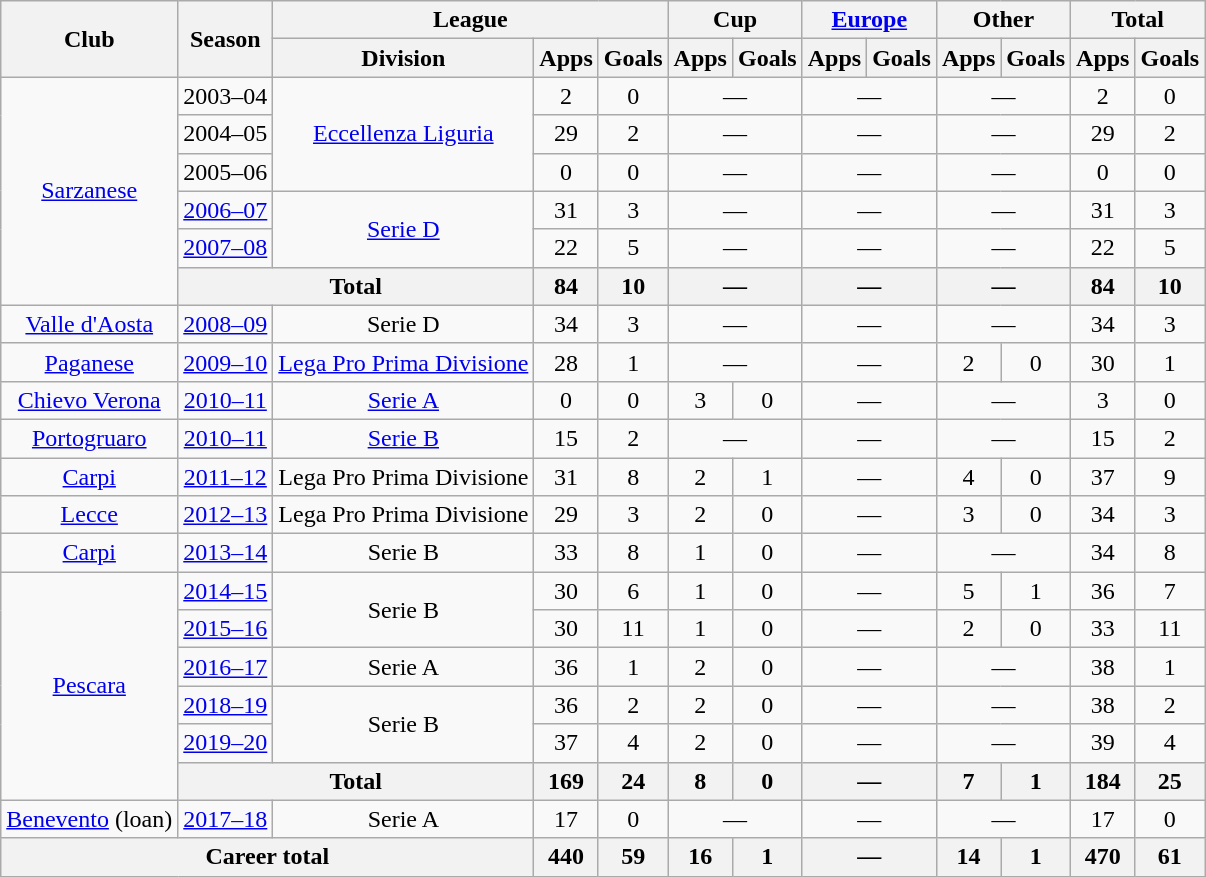<table class="wikitable" style="text-align:center">
<tr>
<th rowspan="2">Club</th>
<th rowspan="2">Season</th>
<th colspan="3">League</th>
<th colspan="2">Cup</th>
<th colspan="2"><a href='#'>Europe</a></th>
<th colspan="2">Other</th>
<th colspan="2">Total</th>
</tr>
<tr>
<th>Division</th>
<th>Apps</th>
<th>Goals</th>
<th>Apps</th>
<th>Goals</th>
<th>Apps</th>
<th>Goals</th>
<th>Apps</th>
<th>Goals</th>
<th>Apps</th>
<th>Goals</th>
</tr>
<tr>
<td rowspan="6"><a href='#'>Sarzanese</a></td>
<td>2003–04</td>
<td rowspan="3"><a href='#'>Eccellenza Liguria</a></td>
<td>2</td>
<td>0</td>
<td colspan="2">—</td>
<td colspan="2">—</td>
<td colspan="2">—</td>
<td>2</td>
<td>0</td>
</tr>
<tr>
<td>2004–05</td>
<td>29</td>
<td>2</td>
<td colspan="2">—</td>
<td colspan="2">—</td>
<td colspan="2">—</td>
<td>29</td>
<td>2</td>
</tr>
<tr>
<td>2005–06</td>
<td>0</td>
<td>0</td>
<td colspan="2">—</td>
<td colspan="2">—</td>
<td colspan="2">—</td>
<td>0</td>
<td>0</td>
</tr>
<tr>
<td><a href='#'>2006–07</a></td>
<td rowspan="2"><a href='#'>Serie D</a></td>
<td>31</td>
<td>3</td>
<td colspan="2">—</td>
<td colspan="2">—</td>
<td colspan="2">—</td>
<td>31</td>
<td>3</td>
</tr>
<tr>
<td><a href='#'>2007–08</a></td>
<td>22</td>
<td>5</td>
<td colspan="2">—</td>
<td colspan="2">—</td>
<td colspan="2">—</td>
<td>22</td>
<td>5</td>
</tr>
<tr>
<th colspan="2">Total</th>
<th>84</th>
<th>10</th>
<th colspan="2">—</th>
<th colspan="2">—</th>
<th colspan="2">—</th>
<th>84</th>
<th>10</th>
</tr>
<tr>
<td><a href='#'>Valle d'Aosta</a></td>
<td><a href='#'>2008–09</a></td>
<td>Serie D</td>
<td>34</td>
<td>3</td>
<td colspan="2">—</td>
<td colspan="2">—</td>
<td colspan="2">—</td>
<td>34</td>
<td>3</td>
</tr>
<tr>
<td><a href='#'>Paganese</a></td>
<td><a href='#'>2009–10</a></td>
<td><a href='#'>Lega Pro Prima Divisione</a></td>
<td>28</td>
<td>1</td>
<td colspan="2">—</td>
<td colspan="2">—</td>
<td>2</td>
<td>0</td>
<td>30</td>
<td>1</td>
</tr>
<tr>
<td><a href='#'>Chievo Verona</a></td>
<td><a href='#'>2010–11</a></td>
<td><a href='#'>Serie A</a></td>
<td>0</td>
<td>0</td>
<td>3</td>
<td>0</td>
<td colspan="2">—</td>
<td colspan="2">—</td>
<td>3</td>
<td>0</td>
</tr>
<tr>
<td><a href='#'>Portogruaro</a></td>
<td><a href='#'>2010–11</a></td>
<td><a href='#'>Serie B</a></td>
<td>15</td>
<td>2</td>
<td colspan="2">—</td>
<td colspan="2">—</td>
<td colspan="2">—</td>
<td>15</td>
<td>2</td>
</tr>
<tr>
<td><a href='#'>Carpi</a></td>
<td><a href='#'>2011–12</a></td>
<td>Lega Pro Prima Divisione</td>
<td>31</td>
<td>8</td>
<td>2</td>
<td>1</td>
<td colspan="2">—</td>
<td>4</td>
<td>0</td>
<td>37</td>
<td>9</td>
</tr>
<tr>
<td><a href='#'>Lecce</a></td>
<td><a href='#'>2012–13</a></td>
<td>Lega Pro Prima Divisione</td>
<td>29</td>
<td>3</td>
<td>2</td>
<td>0</td>
<td colspan="2">—</td>
<td>3</td>
<td>0</td>
<td>34</td>
<td>3</td>
</tr>
<tr>
<td><a href='#'>Carpi</a></td>
<td><a href='#'>2013–14</a></td>
<td>Serie B</td>
<td>33</td>
<td>8</td>
<td>1</td>
<td>0</td>
<td colspan="2">—</td>
<td colspan="2">—</td>
<td>34</td>
<td>8</td>
</tr>
<tr>
<td rowspan="6"><a href='#'>Pescara</a></td>
<td><a href='#'>2014–15</a></td>
<td rowspan="2">Serie B</td>
<td>30</td>
<td>6</td>
<td>1</td>
<td>0</td>
<td colspan="2">—</td>
<td>5</td>
<td>1</td>
<td>36</td>
<td>7</td>
</tr>
<tr>
<td><a href='#'>2015–16</a></td>
<td>30</td>
<td>11</td>
<td>1</td>
<td>0</td>
<td colspan="2">—</td>
<td>2</td>
<td>0</td>
<td>33</td>
<td>11</td>
</tr>
<tr>
<td><a href='#'>2016–17</a></td>
<td>Serie A</td>
<td>36</td>
<td>1</td>
<td>2</td>
<td>0</td>
<td colspan="2">—</td>
<td colspan="2">—</td>
<td>38</td>
<td>1</td>
</tr>
<tr>
<td><a href='#'>2018–19</a></td>
<td rowspan="2">Serie B</td>
<td>36</td>
<td>2</td>
<td>2</td>
<td>0</td>
<td colspan="2">—</td>
<td colspan="2">—</td>
<td>38</td>
<td>2</td>
</tr>
<tr>
<td><a href='#'>2019–20</a></td>
<td>37</td>
<td>4</td>
<td>2</td>
<td>0</td>
<td colspan="2">—</td>
<td colspan="2">—</td>
<td>39</td>
<td>4</td>
</tr>
<tr>
<th colspan="2">Total</th>
<th>169</th>
<th>24</th>
<th>8</th>
<th>0</th>
<th colspan="2">—</th>
<th>7</th>
<th>1</th>
<th>184</th>
<th>25</th>
</tr>
<tr>
<td><a href='#'>Benevento</a> (loan)</td>
<td><a href='#'>2017–18</a></td>
<td>Serie A</td>
<td>17</td>
<td>0</td>
<td colspan="2">—</td>
<td colspan="2">—</td>
<td colspan="2">—</td>
<td>17</td>
<td>0</td>
</tr>
<tr>
<th colspan="3">Career total</th>
<th>440</th>
<th>59</th>
<th>16</th>
<th>1</th>
<th colspan="2">—</th>
<th>14</th>
<th>1</th>
<th>470</th>
<th>61</th>
</tr>
</table>
